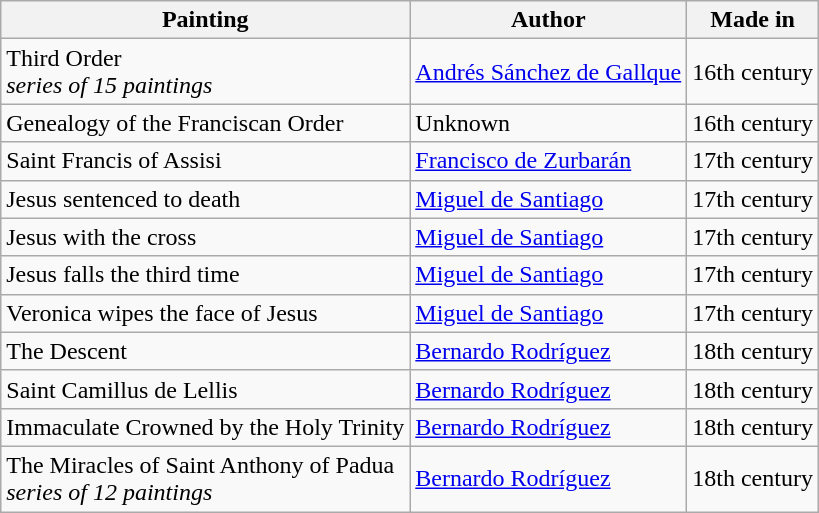<table class="wikitable">
<tr>
<th>Painting</th>
<th>Author</th>
<th>Made in</th>
</tr>
<tr>
<td>Third Order <br> <em>series of 15 paintings</em></td>
<td><a href='#'>Andrés Sánchez de Gallque</a></td>
<td>16th century</td>
</tr>
<tr>
<td>Genealogy of the Franciscan Order</td>
<td>Unknown</td>
<td>16th century</td>
</tr>
<tr>
<td>Saint Francis of Assisi</td>
<td><a href='#'>Francisco de Zurbarán</a></td>
<td>17th century</td>
</tr>
<tr>
<td>Jesus sentenced to death</td>
<td><a href='#'>Miguel de Santiago</a></td>
<td>17th century</td>
</tr>
<tr>
<td>Jesus with the cross</td>
<td><a href='#'>Miguel de Santiago</a></td>
<td>17th century</td>
</tr>
<tr>
<td>Jesus falls the third time</td>
<td><a href='#'>Miguel de Santiago</a></td>
<td>17th century</td>
</tr>
<tr>
<td>Veronica wipes the face of Jesus</td>
<td><a href='#'>Miguel de Santiago</a></td>
<td>17th century</td>
</tr>
<tr>
<td>The Descent</td>
<td><a href='#'>Bernardo Rodríguez</a></td>
<td>18th century</td>
</tr>
<tr>
<td>Saint Camillus de Lellis</td>
<td><a href='#'>Bernardo Rodríguez</a></td>
<td>18th century</td>
</tr>
<tr>
<td>Immaculate Crowned by the Holy Trinity</td>
<td><a href='#'>Bernardo Rodríguez</a></td>
<td>18th century</td>
</tr>
<tr>
<td>The Miracles of Saint Anthony of Padua<br> <em>series of 12 paintings</em></td>
<td><a href='#'>Bernardo Rodríguez</a></td>
<td>18th century</td>
</tr>
</table>
